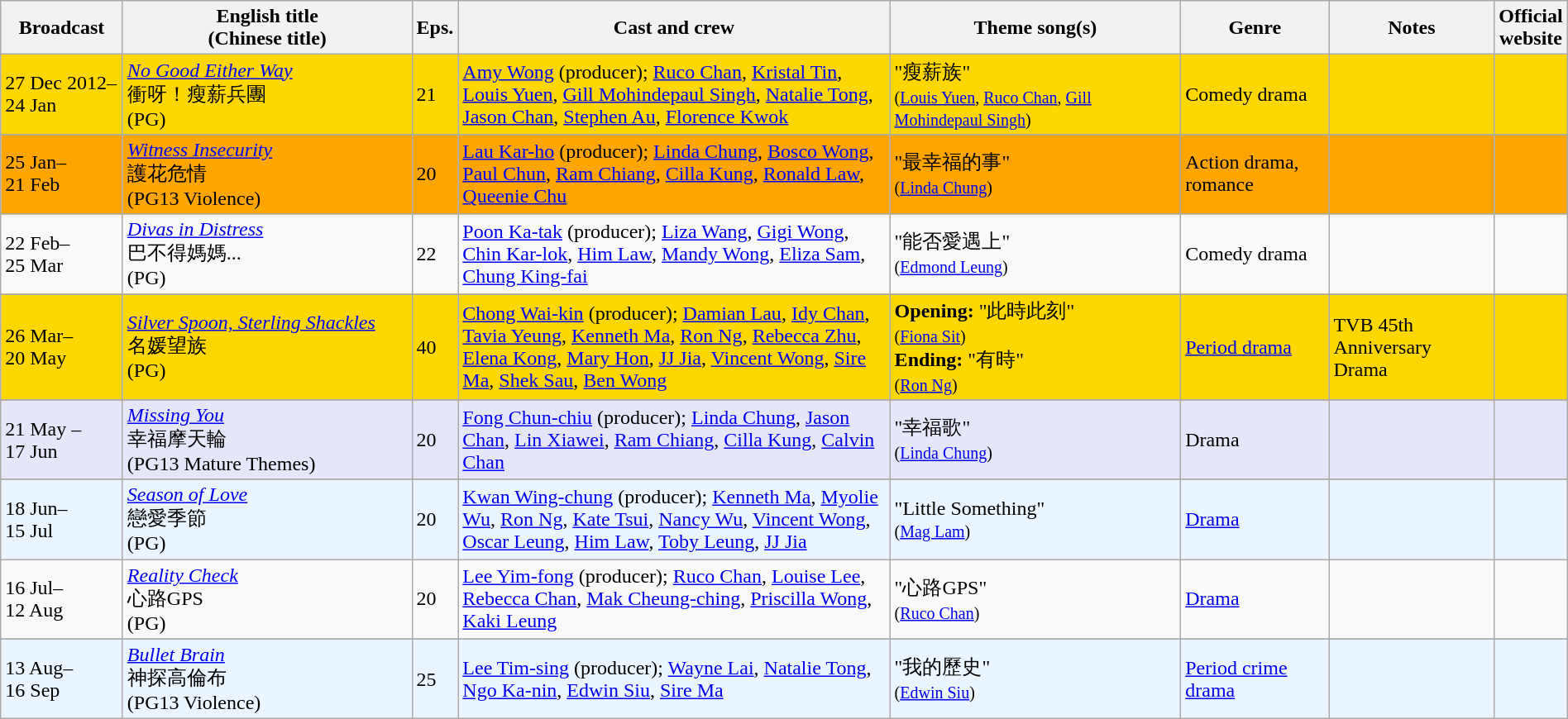<table class="wikitable sortable" width="100%" style="text-align: left">
<tr>
<th align=center width=8% bgcolor="silver">Broadcast</th>
<th align=center width=20% bgcolor="silver">English title <br> (Chinese title)</th>
<th align=center width=1% bgcolor="silver">Eps.</th>
<th align=center width=30% bgcolor="silver">Cast and crew</th>
<th align=center width=20% bgcolor="silver">Theme song(s)</th>
<th align=center width=10% bgcolor="silver">Genre</th>
<th align=center width=15% bgcolor="silver">Notes</th>
<th align=center width=1% bgcolor="silver">Official website</th>
</tr>
<tr ---- bgcolor="FFD700">
<td>27 Dec 2012–<br>24 Jan</td>
<td><em><a href='#'>No Good Either Way</a></em> <br>衝呀！瘦薪兵團<br>(<span>PG</span>)</td>
<td>21</td>
<td><a href='#'>Amy Wong</a> (producer); <a href='#'>Ruco Chan</a>, <a href='#'>Kristal Tin</a>, <a href='#'>Louis Yuen</a>, <a href='#'>Gill Mohindepaul Singh</a>, <a href='#'>Natalie Tong</a>, <a href='#'>Jason Chan</a>, <a href='#'>Stephen Au</a>, <a href='#'>Florence Kwok</a></td>
<td>"瘦薪族"<br><small>(<a href='#'>Louis Yuen</a>, <a href='#'>Ruco Chan</a>, <a href='#'>Gill Mohindepaul Singh</a>)</small></td>
<td>Comedy drama</td>
<td></td>
<td></td>
</tr>
<tr>
</tr>
<tr ---- bgcolor="#FFA500">
<td>25 Jan–<br>21 Feb</td>
<td><em><a href='#'>Witness Insecurity</a></em><br>護花危情<br>(<span>PG13</span> Violence)</td>
<td>20</td>
<td><a href='#'>Lau Kar-ho</a> (producer); <a href='#'>Linda Chung</a>, <a href='#'>Bosco Wong</a>, <a href='#'>Paul Chun</a>, <a href='#'>Ram Chiang</a>, <a href='#'>Cilla Kung</a>, <a href='#'>Ronald Law</a>, <a href='#'>Queenie Chu</a></td>
<td>"最幸福的事"<br><small>(<a href='#'>Linda Chung</a>)</small></td>
<td>Action drama, romance</td>
<td></td>
<td></td>
</tr>
<tr>
<td>22 Feb–<br>25 Mar</td>
<td><em><a href='#'>Divas in Distress</a></em><br>巴不得媽媽...<br>(<span>PG</span>)</td>
<td>22</td>
<td><a href='#'>Poon Ka-tak</a> (producer); <a href='#'>Liza Wang</a>, <a href='#'>Gigi Wong</a>, <a href='#'>Chin Kar-lok</a>, <a href='#'>Him Law</a>, <a href='#'>Mandy Wong</a>, <a href='#'>Eliza Sam</a>, <a href='#'>Chung King-fai</a></td>
<td>"能否愛遇上"<br><small>(<a href='#'>Edmond Leung</a>)</small></td>
<td>Comedy drama</td>
<td></td>
<td></td>
</tr>
<tr>
</tr>
<tr ---- bgcolor="FFD700">
<td>26 Mar–<br>20 May</td>
<td><em><a href='#'>Silver Spoon, Sterling Shackles</a></em><br>名媛望族<br>(<span>PG</span>)</td>
<td>40</td>
<td><a href='#'>Chong Wai-kin</a> (producer); <a href='#'>Damian Lau</a>, <a href='#'>Idy Chan</a>, <a href='#'>Tavia Yeung</a>, <a href='#'>Kenneth Ma</a>, <a href='#'>Ron Ng</a>, <a href='#'>Rebecca Zhu</a>, <a href='#'>Elena Kong</a>, <a href='#'>Mary Hon</a>, <a href='#'>JJ Jia</a>, <a href='#'>Vincent Wong</a>, <a href='#'>Sire Ma</a>, <a href='#'>Shek Sau</a>, <a href='#'>Ben Wong</a></td>
<td><strong>Opening:</strong> "此時此刻"<br><small>(<a href='#'>Fiona Sit</a>)</small><br><strong>Ending:</strong> "有時"<br><small>(<a href='#'>Ron Ng</a>)</small></td>
<td><a href='#'>Period drama</a></td>
<td>TVB 45th Anniversary Drama</td>
<td></td>
</tr>
<tr>
</tr>
<tr ---- bgcolor="E6E6FA">
<td>21 May –<br>17 Jun</td>
<td><em><a href='#'>Missing You</a></em><br>幸福摩天輪<br>(<span>PG13</span> Mature Themes)</td>
<td>20</td>
<td><a href='#'>Fong Chun-chiu</a> (producer); <a href='#'>Linda Chung</a>, <a href='#'>Jason Chan</a>, <a href='#'>Lin Xiawei</a>, <a href='#'>Ram Chiang</a>, <a href='#'>Cilla Kung</a>, <a href='#'>Calvin Chan</a></td>
<td>"幸福歌"<br><small>(<a href='#'>Linda Chung</a>)</small></td>
<td>Drama</td>
<td></td>
<td></td>
</tr>
<tr>
</tr>
<tr ---- bgcolor="ebf5ff">
<td>18 Jun–<br>15 Jul</td>
<td><em><a href='#'>Season of Love</a></em> <br>戀愛季節<br>(<span>PG</span>)</td>
<td>20</td>
<td><a href='#'>Kwan Wing-chung</a> (producer); <a href='#'>Kenneth Ma</a>, <a href='#'>Myolie Wu</a>, <a href='#'>Ron Ng</a>, <a href='#'>Kate Tsui</a>, <a href='#'>Nancy Wu</a>, <a href='#'>Vincent Wong</a>, <a href='#'>Oscar Leung</a>, <a href='#'>Him Law</a>, <a href='#'>Toby Leung</a>, <a href='#'>JJ Jia</a></td>
<td>"Little Something"<br><small>(<a href='#'>Mag Lam</a>)</small></td>
<td><a href='#'>Drama</a></td>
<td></td>
<td></td>
</tr>
<tr>
<td>16 Jul–<br>12 Aug</td>
<td><em><a href='#'>Reality Check</a></em><br>心路GPS<br>(<span>PG</span>)</td>
<td>20</td>
<td><a href='#'>Lee Yim-fong</a> (producer); <a href='#'>Ruco Chan</a>, <a href='#'>Louise Lee</a>, <a href='#'>Rebecca Chan</a>, <a href='#'>Mak Cheung-ching</a>, <a href='#'>Priscilla Wong</a>, <a href='#'>Kaki Leung</a></td>
<td>"心路GPS"<br><small>(<a href='#'>Ruco Chan</a>)</small></td>
<td><a href='#'>Drama</a></td>
<td></td>
<td></td>
</tr>
<tr>
</tr>
<tr ---- bgcolor="ebf5ff">
<td>13 Aug–<br>16 Sep</td>
<td><em><a href='#'>Bullet Brain</a></em><br>神探高倫布<br>(<span>PG13</span> Violence)</td>
<td>25</td>
<td><a href='#'>Lee Tim-sing</a> (producer); <a href='#'>Wayne Lai</a>, <a href='#'>Natalie Tong</a>, <a href='#'>Ngo Ka-nin</a>, <a href='#'>Edwin Siu</a>, <a href='#'>Sire Ma</a></td>
<td>"我的歷史"<br><small>(<a href='#'>Edwin Siu</a>)</small></td>
<td><a href='#'>Period crime drama</a></td>
<td></td>
<td></td>
</tr>
</table>
